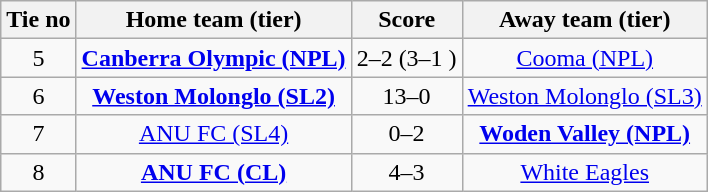<table class="wikitable" style="text-align:center">
<tr>
<th>Tie no</th>
<th>Home team (tier)</th>
<th>Score</th>
<th>Away team (tier)</th>
</tr>
<tr>
<td>5</td>
<td><strong><a href='#'>Canberra Olympic (NPL)</a></strong></td>
<td>2–2 (3–1 )</td>
<td><a href='#'>Cooma (NPL)</a></td>
</tr>
<tr>
<td>6</td>
<td><strong><a href='#'>Weston Molonglo (SL2)</a></strong></td>
<td>13–0</td>
<td><a href='#'>Weston Molonglo (SL3)</a></td>
</tr>
<tr>
<td>7</td>
<td><a href='#'>ANU FC (SL4)</a></td>
<td>0–2</td>
<td><strong><a href='#'>Woden Valley (NPL)</a></strong></td>
</tr>
<tr>
<td>8</td>
<td><strong><a href='#'>ANU FC (CL)</a></strong></td>
<td>4–3</td>
<td><a href='#'>White Eagles</a></td>
</tr>
</table>
